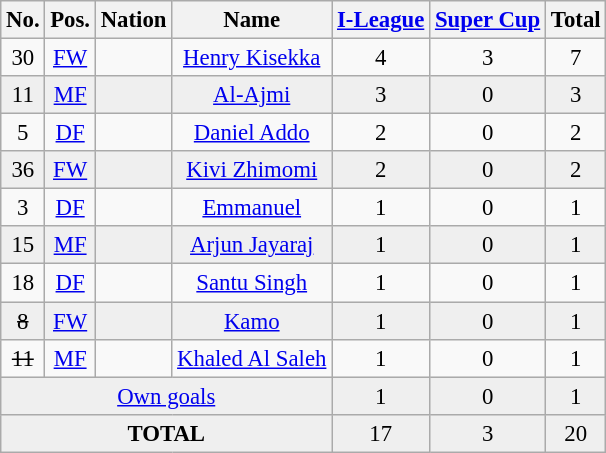<table class="wikitable sortable" style="font-size: 95%; text-align: center;">
<tr>
<th>No.</th>
<th>Pos.</th>
<th>Nation</th>
<th>Name</th>
<th><a href='#'>I-League</a></th>
<th><a href='#'>Super Cup</a></th>
<th>Total</th>
</tr>
<tr>
<td>30</td>
<td><a href='#'>FW</a></td>
<td></td>
<td><a href='#'>Henry Kisekka</a></td>
<td>4</td>
<td>3</td>
<td>7</td>
</tr>
<tr bgcolor="#efefef">
<td>11</td>
<td><a href='#'>MF</a></td>
<td></td>
<td><a href='#'>Al-Ajmi</a></td>
<td>3</td>
<td>0</td>
<td>3</td>
</tr>
<tr>
<td>5</td>
<td><a href='#'>DF</a></td>
<td></td>
<td><a href='#'>Daniel Addo</a></td>
<td>2</td>
<td>0</td>
<td>2</td>
</tr>
<tr bgcolor="#efefef">
<td>36</td>
<td><a href='#'>FW</a></td>
<td></td>
<td><a href='#'>Kivi Zhimomi</a></td>
<td>2</td>
<td>0</td>
<td>2</td>
</tr>
<tr>
<td>3</td>
<td><a href='#'>DF</a></td>
<td></td>
<td><a href='#'>Emmanuel</a></td>
<td>1</td>
<td>0</td>
<td>1</td>
</tr>
<tr bgcolor="#efefef">
<td>15</td>
<td><a href='#'>MF</a></td>
<td></td>
<td><a href='#'>Arjun Jayaraj</a></td>
<td>1</td>
<td>0</td>
<td>1</td>
</tr>
<tr>
<td>18</td>
<td><a href='#'>DF</a></td>
<td></td>
<td><a href='#'>Santu Singh</a></td>
<td>1</td>
<td>0</td>
<td>1</td>
</tr>
<tr bgcolor="#efefef">
<td><s>8</s></td>
<td><a href='#'>FW</a></td>
<td></td>
<td><a href='#'>Kamo</a></td>
<td>1</td>
<td>0</td>
<td>1</td>
</tr>
<tr>
<td><s>11</s></td>
<td><a href='#'>MF</a></td>
<td></td>
<td><a href='#'>Khaled Al Saleh</a></td>
<td>1</td>
<td>0</td>
<td>1</td>
</tr>
<tr bgcolor="#efefef">
<td colspan=4><a href='#'>Own goals</a></td>
<td>1</td>
<td>0</td>
<td>1</td>
</tr>
<tr bgcolor="#efefef">
<td colspan=4><strong>TOTAL</strong></td>
<td>17</td>
<td>3</td>
<td>20</td>
</tr>
</table>
